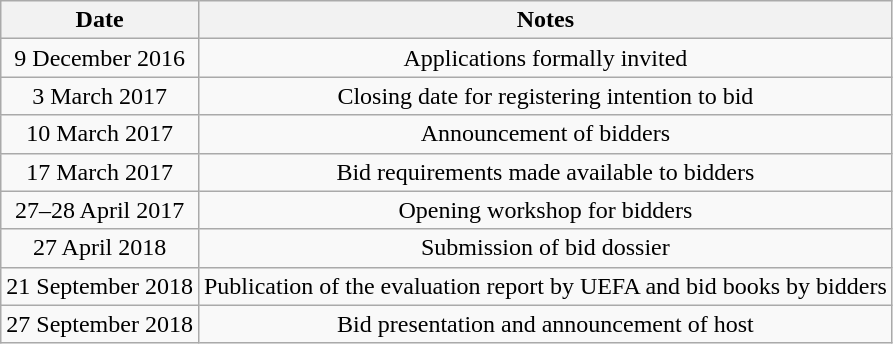<table class="wikitable" style="text-align: center;">
<tr>
<th>Date</th>
<th>Notes</th>
</tr>
<tr>
<td>9 December 2016</td>
<td>Applications formally invited</td>
</tr>
<tr>
<td>3 March 2017</td>
<td>Closing date for registering intention to bid</td>
</tr>
<tr>
<td>10 March 2017</td>
<td>Announcement of bidders</td>
</tr>
<tr>
<td>17 March 2017</td>
<td>Bid requirements made available to bidders</td>
</tr>
<tr>
<td>27–28 April 2017</td>
<td>Opening workshop for bidders</td>
</tr>
<tr>
<td>27 April 2018</td>
<td>Submission of bid dossier</td>
</tr>
<tr>
<td>21 September 2018</td>
<td>Publication of the evaluation report by UEFA and bid books by bidders</td>
</tr>
<tr>
<td>27 September 2018</td>
<td>Bid presentation and announcement of host</td>
</tr>
</table>
